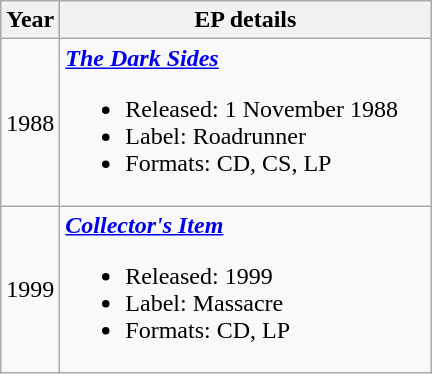<table class ="wikitable" border="1">
<tr>
<th>Year</th>
<th width="240">EP details</th>
</tr>
<tr>
<td>1988</td>
<td><strong><em><a href='#'>The Dark Sides</a></em></strong><br><ul><li>Released: 1 November 1988</li><li>Label: Roadrunner</li><li>Formats: CD, CS, LP</li></ul></td>
</tr>
<tr>
<td>1999</td>
<td><strong><em><a href='#'>Collector's Item</a></em></strong><br><ul><li>Released: 1999</li><li>Label: Massacre</li><li>Formats: CD, LP</li></ul></td>
</tr>
</table>
